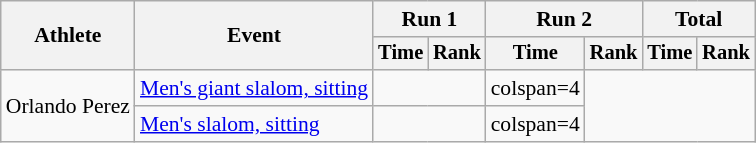<table class=wikitable style=font-size:90%;text-align:center>
<tr>
<th rowspan=2>Athlete</th>
<th rowspan=2>Event</th>
<th colspan=2>Run 1</th>
<th colspan=2>Run 2</th>
<th colspan=2>Total</th>
</tr>
<tr style="font-size: 95%">
<th>Time</th>
<th>Rank</th>
<th>Time</th>
<th>Rank</th>
<th>Time</th>
<th>Rank</th>
</tr>
<tr>
<td rowspan=2 align=left>Orlando Perez</td>
<td align=left><a href='#'>Men's giant slalom, sitting</a></td>
<td colspan=2 align="center"></td>
<td>colspan=4 </td>
</tr>
<tr>
<td align=left><a href='#'>Men's slalom, sitting</a></td>
<td colspan=2 align="center"></td>
<td>colspan=4 </td>
</tr>
</table>
